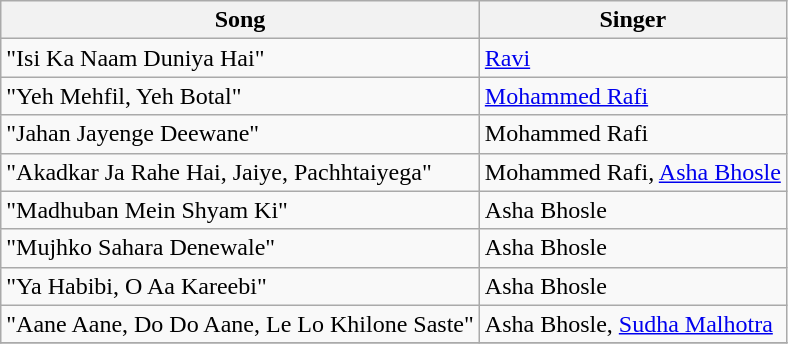<table class="wikitable">
<tr>
<th>Song</th>
<th>Singer</th>
</tr>
<tr>
<td>"Isi Ka Naam Duniya Hai"</td>
<td><a href='#'>Ravi</a></td>
</tr>
<tr>
<td>"Yeh Mehfil, Yeh Botal"</td>
<td><a href='#'>Mohammed Rafi</a></td>
</tr>
<tr>
<td>"Jahan Jayenge Deewane"</td>
<td>Mohammed Rafi</td>
</tr>
<tr>
<td>"Akadkar Ja Rahe Hai, Jaiye, Pachhtaiyega"</td>
<td>Mohammed Rafi, <a href='#'>Asha Bhosle</a></td>
</tr>
<tr>
<td>"Madhuban Mein Shyam Ki"</td>
<td>Asha Bhosle</td>
</tr>
<tr>
<td>"Mujhko Sahara Denewale"</td>
<td>Asha Bhosle</td>
</tr>
<tr>
<td>"Ya Habibi, O Aa Kareebi"</td>
<td>Asha Bhosle</td>
</tr>
<tr>
<td>"Aane Aane, Do Do Aane, Le Lo Khilone Saste"</td>
<td>Asha Bhosle, <a href='#'>Sudha Malhotra</a></td>
</tr>
<tr>
</tr>
</table>
